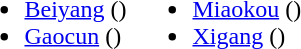<table>
<tr>
<td valign="top"><br><ul><li><a href='#'>Beiyang</a> ()</li><li><a href='#'>Gaocun</a> ()</li></ul></td>
<td valign="top"><br><ul><li><a href='#'>Miaokou</a> ()</li><li><a href='#'>Xigang</a> ()</li></ul></td>
</tr>
</table>
